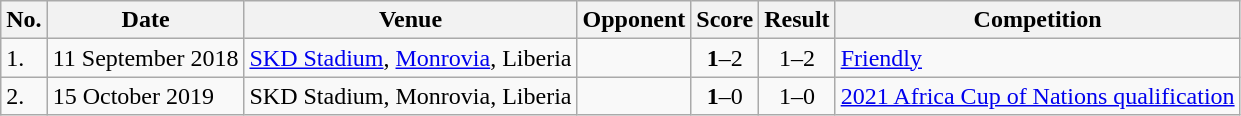<table class="wikitable">
<tr>
<th>No.</th>
<th>Date</th>
<th>Venue</th>
<th>Opponent</th>
<th>Score</th>
<th>Result</th>
<th>Competition</th>
</tr>
<tr>
<td>1.</td>
<td>11 September 2018</td>
<td><a href='#'>SKD Stadium</a>, <a href='#'>Monrovia</a>, Liberia</td>
<td></td>
<td align=center><strong>1</strong>–2</td>
<td align=center>1–2</td>
<td><a href='#'>Friendly</a></td>
</tr>
<tr>
<td>2.</td>
<td>15 October 2019</td>
<td>SKD Stadium, Monrovia, Liberia</td>
<td></td>
<td align=center><strong>1</strong>–0</td>
<td align=center>1–0</td>
<td><a href='#'>2021 Africa Cup of Nations qualification</a></td>
</tr>
</table>
